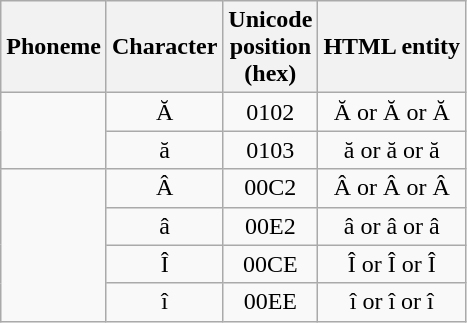<table class="wikitable" style="text-align:center">
<tr>
<th>Phoneme</th>
<th>Character</th>
<th>Unicode<br>position<br>(hex)</th>
<th>HTML entity</th>
</tr>
<tr>
<td rowspan="2"></td>
<td>Ă</td>
<td>0102</td>
<td>&Abreve; or &#x102; or &#258;</td>
</tr>
<tr>
<td>ă</td>
<td>0103</td>
<td>&abreve; or &#x103; or &#259;</td>
</tr>
<tr>
<td rowspan="4"></td>
<td>Â</td>
<td>00C2</td>
<td>&Acirc; or &#xC2; or &#194;</td>
</tr>
<tr>
<td>â</td>
<td>00E2</td>
<td>&acirc; or &#xE2; or &#226;</td>
</tr>
<tr>
<td>Î</td>
<td>00CE</td>
<td>&Icirc; or &#xCE; or &#206;</td>
</tr>
<tr>
<td>î</td>
<td>00EE</td>
<td>&icirc; or &#xEE; or &#238;</td>
</tr>
</table>
